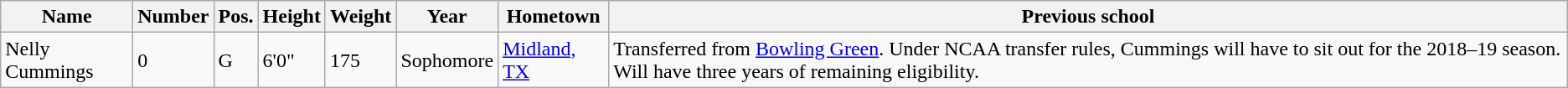<table class="wikitable sortable" border="1">
<tr>
<th>Name</th>
<th>Number</th>
<th>Pos.</th>
<th>Height</th>
<th>Weight</th>
<th>Year</th>
<th>Hometown</th>
<th class="unsortable">Previous school</th>
</tr>
<tr>
<td>Nelly Cummings</td>
<td>0</td>
<td>G</td>
<td>6'0"</td>
<td>175</td>
<td>Sophomore</td>
<td><a href='#'>Midland, TX</a></td>
<td>Transferred from <a href='#'>Bowling Green</a>. Under NCAA transfer rules, Cummings will have to sit out for the 2018–19 season. Will have three years of remaining eligibility.</td>
</tr>
</table>
